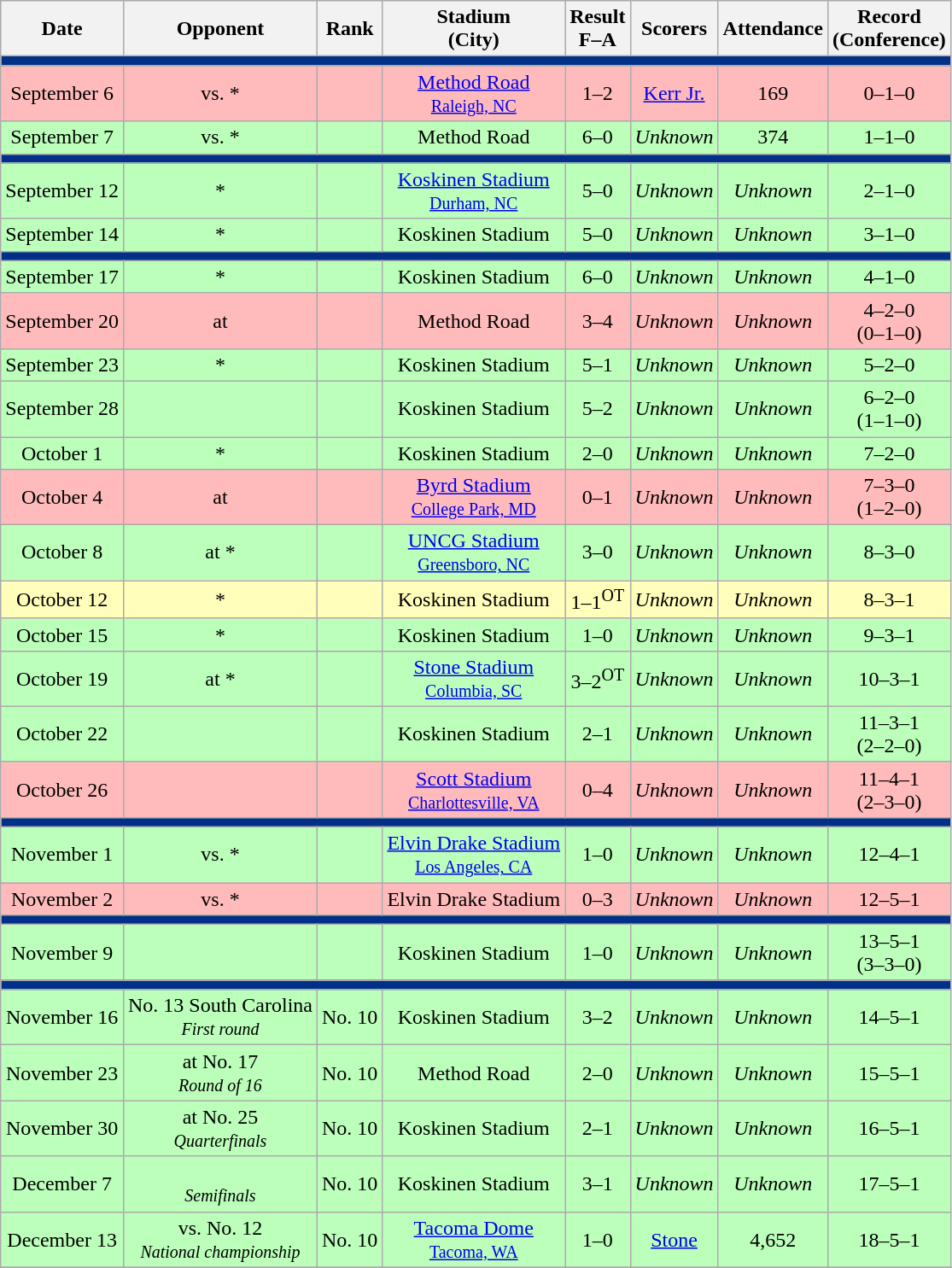<table class="wikitable" style="text-align:center">
<tr>
<th>Date</th>
<th>Opponent</th>
<th>Rank</th>
<th>Stadium<br>(City)</th>
<th>Result<br>F–A</th>
<th>Scorers</th>
<th>Attendance</th>
<th>Record<br>(Conference)</th>
</tr>
<tr>
<th colspan=8 style="padding-left:4em;background:#003087; color:white"></th>
</tr>
<tr bgcolor="ffbbbb">
<td>September 6</td>
<td>vs. *</td>
<td></td>
<td><a href='#'>Method Road</a><br><small><a href='#'>Raleigh, NC</a></small></td>
<td>1–2</td>
<td><a href='#'>Kerr Jr.</a></td>
<td>169</td>
<td>0–1–0</td>
</tr>
<tr bgcolor="bbffbb">
<td>September 7</td>
<td>vs. *</td>
<td></td>
<td>Method Road</td>
<td>6–0</td>
<td><em>Unknown</em></td>
<td>374</td>
<td>1–1–0</td>
</tr>
<tr>
<th colspan=8 style="padding-left:4em;background:#003087; color:white"></th>
</tr>
<tr bgcolor="bbffbb">
<td>September 12</td>
<td>*</td>
<td></td>
<td><a href='#'>Koskinen Stadium</a><br><small><a href='#'>Durham, NC</a></small></td>
<td>5–0</td>
<td><em>Unknown</em></td>
<td><em>Unknown</em></td>
<td>2–1–0</td>
</tr>
<tr bgcolor="bbffbb">
<td>September 14</td>
<td>*</td>
<td></td>
<td>Koskinen Stadium</td>
<td>5–0</td>
<td><em>Unknown</em></td>
<td><em>Unknown</em></td>
<td>3–1–0</td>
</tr>
<tr>
<th colspan=8 style="padding-left:4em;background:#003087; color:white"></th>
</tr>
<tr bgcolor="bbffbb">
<td>September 17</td>
<td>*</td>
<td></td>
<td>Koskinen Stadium</td>
<td>6–0</td>
<td><em>Unknown</em></td>
<td><em>Unknown</em></td>
<td>4–1–0</td>
</tr>
<tr bgcolor="ffbbbb">
<td>September 20</td>
<td>at </td>
<td></td>
<td>Method Road</td>
<td>3–4</td>
<td><em>Unknown</em></td>
<td><em>Unknown</em></td>
<td>4–2–0<br>(0–1–0)</td>
</tr>
<tr bgcolor="bbffbb">
<td>September 23</td>
<td>*</td>
<td></td>
<td>Koskinen Stadium</td>
<td>5–1</td>
<td><em>Unknown</em></td>
<td><em>Unknown</em></td>
<td>5–2–0</td>
</tr>
<tr bgcolor="bbffbb">
<td>September 28</td>
<td></td>
<td></td>
<td>Koskinen Stadium</td>
<td>5–2</td>
<td><em>Unknown</em></td>
<td><em>Unknown</em></td>
<td>6–2–0<br>(1–1–0)</td>
</tr>
<tr bgcolor="bbffbb">
<td>October 1</td>
<td>*</td>
<td></td>
<td>Koskinen Stadium</td>
<td>2–0</td>
<td><em>Unknown</em></td>
<td><em>Unknown</em></td>
<td>7–2–0</td>
</tr>
<tr bgcolor="ffbbbb">
<td>October 4</td>
<td>at </td>
<td></td>
<td><a href='#'>Byrd Stadium</a><br><small><a href='#'>College Park, MD</a></small></td>
<td>0–1</td>
<td><em>Unknown</em></td>
<td><em>Unknown</em></td>
<td>7–3–0<br>(1–2–0)</td>
</tr>
<tr bgcolor="bbffbb">
<td>October 8</td>
<td>at *</td>
<td></td>
<td><a href='#'>UNCG Stadium</a><br><small><a href='#'>Greensboro, NC</a></small></td>
<td>3–0</td>
<td><em>Unknown</em></td>
<td><em>Unknown</em></td>
<td>8–3–0</td>
</tr>
<tr bgcolor="ffffbb">
<td>October 12</td>
<td>*</td>
<td></td>
<td>Koskinen Stadium</td>
<td>1–1<sup>OT</sup></td>
<td><em>Unknown</em></td>
<td><em>Unknown</em></td>
<td>8–3–1</td>
</tr>
<tr bgcolor="bbffbb">
<td>October 15</td>
<td>*</td>
<td></td>
<td>Koskinen Stadium</td>
<td>1–0</td>
<td><em>Unknown</em></td>
<td><em>Unknown</em></td>
<td>9–3–1</td>
</tr>
<tr bgcolor="bbffbb">
<td>October 19</td>
<td>at *</td>
<td></td>
<td><a href='#'>Stone Stadium</a><br><small><a href='#'>Columbia, SC</a></small></td>
<td>3–2<sup>OT</sup></td>
<td><em>Unknown</em></td>
<td><em>Unknown</em></td>
<td>10–3–1</td>
</tr>
<tr bgcolor="bbffbb">
<td>October 22</td>
<td></td>
<td></td>
<td>Koskinen Stadium</td>
<td>2–1</td>
<td><em>Unknown</em></td>
<td><em>Unknown</em></td>
<td>11–3–1<br>(2–2–0)</td>
</tr>
<tr bgcolor="ffbbbb">
<td>October 26</td>
<td></td>
<td></td>
<td><a href='#'>Scott Stadium</a><br><small><a href='#'>Charlottesville, VA</a></small></td>
<td>0–4</td>
<td><em>Unknown</em></td>
<td><em>Unknown</em></td>
<td>11–4–1<br>(2–3–0)</td>
</tr>
<tr>
<th colspan=8 style="padding-left:4em;background:#003087; color:white"></th>
</tr>
<tr bgcolor="bbffbb">
<td>November 1</td>
<td>vs. *</td>
<td></td>
<td><a href='#'>Elvin Drake Stadium</a><br><small><a href='#'>Los Angeles, CA</a></small></td>
<td>1–0</td>
<td><em>Unknown</em></td>
<td><em>Unknown</em></td>
<td>12–4–1</td>
</tr>
<tr bgcolor="ffbbbb">
<td>November 2</td>
<td>vs. *</td>
<td></td>
<td>Elvin Drake Stadium</td>
<td>0–3</td>
<td><em>Unknown</em></td>
<td><em>Unknown</em></td>
<td>12–5–1</td>
</tr>
<tr>
<th colspan=8 style="padding-left:4em;background:#003087; color:white"></th>
</tr>
<tr bgcolor="bbffbb">
<td>November 9</td>
<td></td>
<td></td>
<td>Koskinen Stadium</td>
<td>1–0</td>
<td><em>Unknown</em></td>
<td><em>Unknown</em></td>
<td>13–5–1<br>(3–3–0)</td>
</tr>
<tr>
<th colspan=8 style="padding-left:4em;background:#003087; color:white"></th>
</tr>
<tr bgcolor="bbffbb">
<td>November 16</td>
<td>No. 13 South Carolina<br><small><em>First round</em></small></td>
<td>No. 10</td>
<td>Koskinen Stadium</td>
<td>3–2</td>
<td><em>Unknown</em></td>
<td><em>Unknown</em></td>
<td>14–5–1</td>
</tr>
<tr bgcolor="bbffbb">
<td>November 23</td>
<td>at No. 17 <br><small><em>Round of 16</em></small></td>
<td>No. 10</td>
<td>Method Road</td>
<td>2–0</td>
<td><em>Unknown</em></td>
<td><em>Unknown</em></td>
<td>15–5–1</td>
</tr>
<tr bgcolor="bbffbb">
<td>November 30</td>
<td>at No. 25 <br><small><em>Quarterfinals</em></small></td>
<td>No. 10</td>
<td>Koskinen Stadium</td>
<td>2–1</td>
<td><em>Unknown</em></td>
<td><em>Unknown</em></td>
<td>16–5–1</td>
</tr>
<tr bgcolor="bbffbb">
<td>December 7</td>
<td><br><small><em>Semifinals</em></small></td>
<td>No. 10</td>
<td>Koskinen Stadium</td>
<td>3–1</td>
<td><em>Unknown</em></td>
<td><em>Unknown</em></td>
<td>17–5–1</td>
</tr>
<tr bgcolor="bbffbb">
<td>December 13</td>
<td>vs. No. 12 <br><small><em>National championship</em></small></td>
<td>No. 10</td>
<td><a href='#'>Tacoma Dome</a><br><small><a href='#'>Tacoma, WA</a></small></td>
<td>1–0</td>
<td><a href='#'>Stone</a></td>
<td>4,652</td>
<td>18–5–1</td>
</tr>
<tr>
</tr>
</table>
